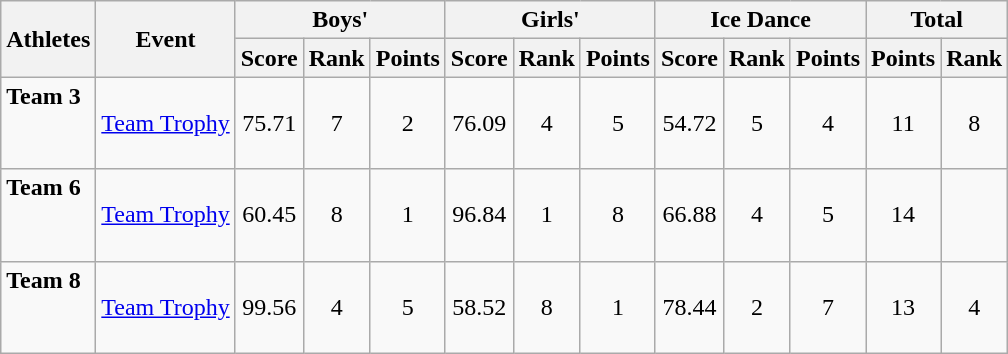<table class="wikitable">
<tr>
<th rowspan="2">Athletes</th>
<th rowspan="2">Event</th>
<th colspan="3">Boys'</th>
<th colspan="3">Girls'</th>
<th colspan="3">Ice Dance</th>
<th colspan="2">Total</th>
</tr>
<tr>
<th>Score</th>
<th>Rank</th>
<th>Points</th>
<th>Score</th>
<th>Rank</th>
<th>Points</th>
<th>Score</th>
<th>Rank</th>
<th>Points</th>
<th>Points</th>
<th>Rank</th>
</tr>
<tr>
<td><strong>Team 3</strong><br><br><br></td>
<td><a href='#'>Team Trophy</a></td>
<td align="center">75.71</td>
<td align="center">7</td>
<td align="center">2</td>
<td align="center">76.09</td>
<td align="center">4</td>
<td align="center">5</td>
<td align="center">54.72</td>
<td align="center">5</td>
<td align="center">4</td>
<td align="center">11</td>
<td align="center">8</td>
</tr>
<tr>
<td><strong>Team 6</strong><br><br><br></td>
<td><a href='#'>Team Trophy</a></td>
<td align="center">60.45</td>
<td align="center">8</td>
<td align="center">1</td>
<td align="center">96.84</td>
<td align="center">1</td>
<td align="center">8</td>
<td align="center">66.88</td>
<td align="center">4</td>
<td align="center">5</td>
<td align="center">14</td>
<td align="center"></td>
</tr>
<tr>
<td><strong>Team 8</strong><br><br><br></td>
<td><a href='#'>Team Trophy</a></td>
<td align="center">99.56</td>
<td align="center">4</td>
<td align="center">5</td>
<td align="center">58.52</td>
<td align="center">8</td>
<td align="center">1</td>
<td align="center">78.44</td>
<td align="center">2</td>
<td align="center">7</td>
<td align="center">13</td>
<td align="center">4</td>
</tr>
</table>
